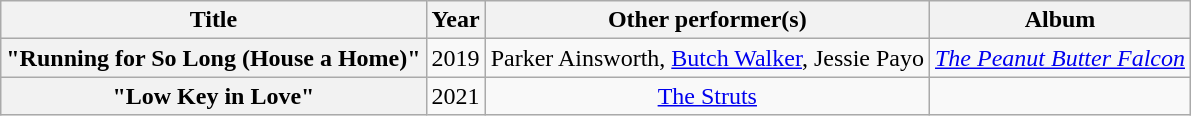<table class="wikitable plainrowheaders" style="text-align:center;">
<tr>
<th scope="col">Title</th>
<th scope="col">Year</th>
<th scope="col">Other performer(s)</th>
<th scope="col">Album</th>
</tr>
<tr>
<th scope="row">"Running for So Long (House a Home)"</th>
<td>2019</td>
<td>Parker Ainsworth, <a href='#'>Butch Walker</a>, Jessie Payo</td>
<td><em><a href='#'>The Peanut Butter Falcon</a></em></td>
</tr>
<tr>
<th scope="row">"Low Key in Love"</th>
<td>2021</td>
<td><a href='#'>The Struts</a></td>
<td></td>
</tr>
</table>
